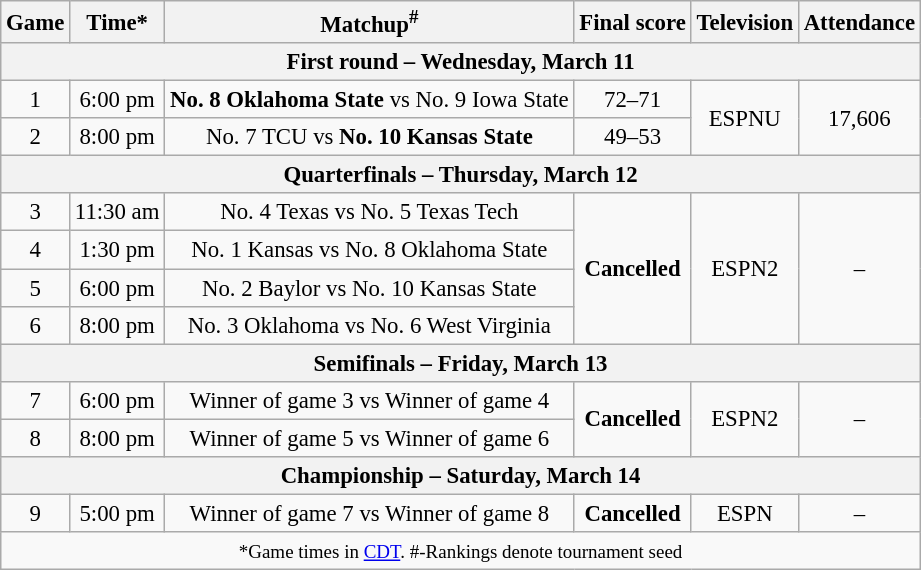<table class="wikitable" style="font-size: 95%;text-align:center">
<tr>
<th>Game</th>
<th>Time*</th>
<th>Matchup<sup>#</sup></th>
<th>Final score</th>
<th>Television</th>
<th>Attendance</th>
</tr>
<tr>
<th colspan=6>First round – Wednesday, March 11</th>
</tr>
<tr>
<td>1</td>
<td>6:00 pm</td>
<td><strong>No. 8 Oklahoma State</strong> vs No. 9 Iowa State</td>
<td>72–71</td>
<td rowspan=2>ESPNU</td>
<td rowspan=2>17,606</td>
</tr>
<tr>
<td>2</td>
<td>8:00 pm</td>
<td>No. 7 TCU vs <strong>No. 10 Kansas State</strong></td>
<td>49–53</td>
</tr>
<tr>
<th colspan=6>Quarterfinals – Thursday, March 12</th>
</tr>
<tr>
<td>3</td>
<td>11:30 am</td>
<td>No. 4 Texas vs No. 5 Texas Tech</td>
<td rowspan=4><strong>Cancelled</strong></td>
<td rowspan=4>ESPN2</td>
<td rowspan=4>–</td>
</tr>
<tr>
<td>4</td>
<td>1:30 pm</td>
<td>No. 1 Kansas vs No. 8 Oklahoma State</td>
</tr>
<tr>
<td>5</td>
<td>6:00 pm</td>
<td>No. 2 Baylor vs No. 10 Kansas State</td>
</tr>
<tr>
<td>6</td>
<td>8:00 pm</td>
<td>No. 3 Oklahoma vs No. 6 West Virginia</td>
</tr>
<tr>
<th colspan=6>Semifinals – Friday, March 13</th>
</tr>
<tr>
<td>7</td>
<td>6:00 pm</td>
<td>Winner of game 3 vs Winner of game 4</td>
<td rowspan=2><strong>Cancelled</strong></td>
<td rowspan=2>ESPN2</td>
<td rowspan=2>–</td>
</tr>
<tr>
<td>8</td>
<td>8:00 pm</td>
<td>Winner of game 5 vs Winner of game 6</td>
</tr>
<tr>
<th colspan=6>Championship – Saturday, March 14</th>
</tr>
<tr>
<td>9</td>
<td>5:00 pm</td>
<td>Winner of game 7 vs Winner of game 8</td>
<td><strong>Cancelled</strong></td>
<td>ESPN</td>
<td>–</td>
</tr>
<tr>
<td colspan=6><small>*Game times in <a href='#'>CDT</a>. #-Rankings denote tournament seed</small></td>
</tr>
</table>
